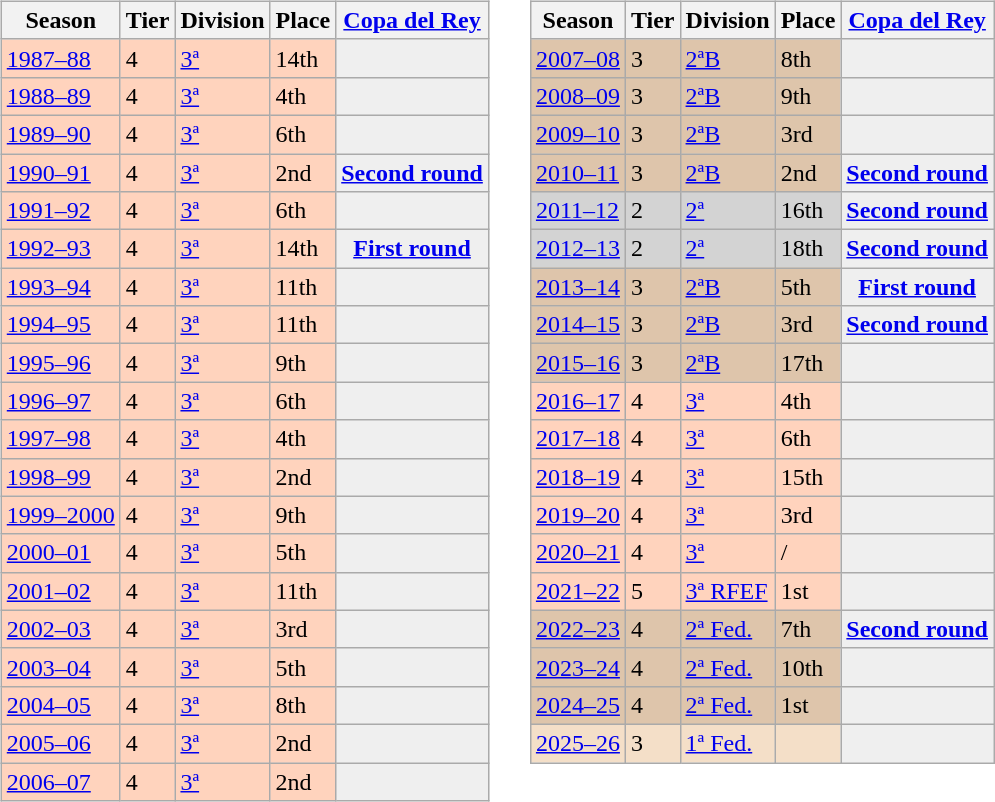<table>
<tr>
<td style="vertical-align:top; width:49%;"><br><table class="wikitable">
<tr>
<th>Season</th>
<th>Tier</th>
<th>Division</th>
<th>Place</th>
<th><a href='#'>Copa del Rey</a></th>
</tr>
<tr>
<td style="background:#FFD3BD;"><a href='#'>1987–88</a></td>
<td style="background:#FFD3BD;">4</td>
<td style="background:#FFD3BD;"><a href='#'>3ª</a></td>
<td style="background:#FFD3BD;">14th</td>
<th style="background:#efefef;"></th>
</tr>
<tr>
<td style="background:#FFD3BD;"><a href='#'>1988–89</a></td>
<td style="background:#FFD3BD;">4</td>
<td style="background:#FFD3BD;"><a href='#'>3ª</a></td>
<td style="background:#FFD3BD;">4th</td>
<th style="background:#efefef;"></th>
</tr>
<tr>
<td style="background:#FFD3BD;"><a href='#'>1989–90</a></td>
<td style="background:#FFD3BD;">4</td>
<td style="background:#FFD3BD;"><a href='#'>3ª</a></td>
<td style="background:#FFD3BD;">6th</td>
<th style="background:#efefef;"></th>
</tr>
<tr>
<td style="background:#FFD3BD;"><a href='#'>1990–91</a></td>
<td style="background:#FFD3BD;">4</td>
<td style="background:#FFD3BD;"><a href='#'>3ª</a></td>
<td style="background:#FFD3BD;">2nd</td>
<th style="background:#efefef;"><a href='#'>Second round</a></th>
</tr>
<tr>
<td style="background:#FFD3BD;"><a href='#'>1991–92</a></td>
<td style="background:#FFD3BD;">4</td>
<td style="background:#FFD3BD;"><a href='#'>3ª</a></td>
<td style="background:#FFD3BD;">6th</td>
<th style="background:#efefef;"></th>
</tr>
<tr>
<td style="background:#FFD3BD;"><a href='#'>1992–93</a></td>
<td style="background:#FFD3BD;">4</td>
<td style="background:#FFD3BD;"><a href='#'>3ª</a></td>
<td style="background:#FFD3BD;">14th</td>
<th style="background:#efefef;"><a href='#'>First round</a></th>
</tr>
<tr>
<td style="background:#FFD3BD;"><a href='#'>1993–94</a></td>
<td style="background:#FFD3BD;">4</td>
<td style="background:#FFD3BD;"><a href='#'>3ª</a></td>
<td style="background:#FFD3BD;">11th</td>
<th style="background:#efefef;"></th>
</tr>
<tr>
<td style="background:#FFD3BD;"><a href='#'>1994–95</a></td>
<td style="background:#FFD3BD;">4</td>
<td style="background:#FFD3BD;"><a href='#'>3ª</a></td>
<td style="background:#FFD3BD;">11th</td>
<th style="background:#efefef;"></th>
</tr>
<tr>
<td style="background:#FFD3BD;"><a href='#'>1995–96</a></td>
<td style="background:#FFD3BD;">4</td>
<td style="background:#FFD3BD;"><a href='#'>3ª</a></td>
<td style="background:#FFD3BD;">9th</td>
<th style="background:#efefef;"></th>
</tr>
<tr>
<td style="background:#FFD3BD;"><a href='#'>1996–97</a></td>
<td style="background:#FFD3BD;">4</td>
<td style="background:#FFD3BD;"><a href='#'>3ª</a></td>
<td style="background:#FFD3BD;">6th</td>
<th style="background:#efefef;"></th>
</tr>
<tr>
<td style="background:#FFD3BD;"><a href='#'>1997–98</a></td>
<td style="background:#FFD3BD;">4</td>
<td style="background:#FFD3BD;"><a href='#'>3ª</a></td>
<td style="background:#FFD3BD;">4th</td>
<th style="background:#efefef;"></th>
</tr>
<tr>
<td style="background:#FFD3BD;"><a href='#'>1998–99</a></td>
<td style="background:#FFD3BD;">4</td>
<td style="background:#FFD3BD;"><a href='#'>3ª</a></td>
<td style="background:#FFD3BD;">2nd</td>
<th style="background:#efefef;"></th>
</tr>
<tr>
<td style="background:#FFD3BD;"><a href='#'>1999–2000</a></td>
<td style="background:#FFD3BD;">4</td>
<td style="background:#FFD3BD;"><a href='#'>3ª</a></td>
<td style="background:#FFD3BD;">9th</td>
<th style="background:#efefef;"></th>
</tr>
<tr>
<td style="background:#FFD3BD;"><a href='#'>2000–01</a></td>
<td style="background:#FFD3BD;">4</td>
<td style="background:#FFD3BD;"><a href='#'>3ª</a></td>
<td style="background:#FFD3BD;">5th</td>
<th style="background:#efefef;"></th>
</tr>
<tr>
<td style="background:#FFD3BD;"><a href='#'>2001–02</a></td>
<td style="background:#FFD3BD;">4</td>
<td style="background:#FFD3BD;"><a href='#'>3ª</a></td>
<td style="background:#FFD3BD;">11th</td>
<th style="background:#efefef;"></th>
</tr>
<tr>
<td style="background:#FFD3BD;"><a href='#'>2002–03</a></td>
<td style="background:#FFD3BD;">4</td>
<td style="background:#FFD3BD;"><a href='#'>3ª</a></td>
<td style="background:#FFD3BD;">3rd</td>
<th style="background:#efefef;"></th>
</tr>
<tr>
<td style="background:#FFD3BD;"><a href='#'>2003–04</a></td>
<td style="background:#FFD3BD;">4</td>
<td style="background:#FFD3BD;"><a href='#'>3ª</a></td>
<td style="background:#FFD3BD;">5th</td>
<th style="background:#efefef;"></th>
</tr>
<tr>
<td style="background:#FFD3BD;"><a href='#'>2004–05</a></td>
<td style="background:#FFD3BD;">4</td>
<td style="background:#FFD3BD;"><a href='#'>3ª</a></td>
<td style="background:#FFD3BD;">8th</td>
<th style="background:#efefef;"></th>
</tr>
<tr>
<td style="background:#FFD3BD;"><a href='#'>2005–06</a></td>
<td style="background:#FFD3BD;">4</td>
<td style="background:#FFD3BD;"><a href='#'>3ª</a></td>
<td style="background:#FFD3BD;">2nd</td>
<th style="background:#efefef;"></th>
</tr>
<tr>
<td style="background:#FFD3BD;"><a href='#'>2006–07</a></td>
<td style="background:#FFD3BD;">4</td>
<td style="background:#FFD3BD;"><a href='#'>3ª</a></td>
<td style="background:#FFD3BD;">2nd</td>
<th style="background:#efefef;"></th>
</tr>
</table>
</td>
<td style="vertical-align:top; width:49%;"><br><table class="wikitable">
<tr>
<th>Season</th>
<th>Tier</th>
<th>Division</th>
<th>Place</th>
<th><a href='#'>Copa del Rey</a></th>
</tr>
<tr>
<td style="background:#DEC5AB;"><a href='#'>2007–08</a></td>
<td style="background:#DEC5AB;">3</td>
<td style="background:#DEC5AB;"><a href='#'>2ªB</a></td>
<td style="background:#DEC5AB;">8th</td>
<th style="background:#efefef;"></th>
</tr>
<tr>
<td style="background:#DEC5AB;"><a href='#'>2008–09</a></td>
<td style="background:#DEC5AB;">3</td>
<td style="background:#DEC5AB;"><a href='#'>2ªB</a></td>
<td style="background:#DEC5AB;">9th</td>
<th style="background:#efefef;"></th>
</tr>
<tr>
<td style="background:#DEC5AB;"><a href='#'>2009–10</a></td>
<td style="background:#DEC5AB;">3</td>
<td style="background:#DEC5AB;"><a href='#'>2ªB</a></td>
<td style="background:#DEC5AB;">3rd</td>
<th style="background:#efefef;"></th>
</tr>
<tr>
<td style="background:#DEC5AB;"><a href='#'>2010–11</a></td>
<td style="background:#DEC5AB;">3</td>
<td style="background:#DEC5AB;"><a href='#'>2ªB</a></td>
<td style="background:#DEC5AB;">2nd</td>
<th style="background:#efefef;"><a href='#'>Second round</a></th>
</tr>
<tr>
<td style="background:#D3D3D3;"><a href='#'>2011–12</a></td>
<td style="background:#D3D3D3;">2</td>
<td style="background:#D3D3D3;"><a href='#'>2ª</a></td>
<td style="background:#D3D3D3;">16th</td>
<th style="background:#efefef;"><a href='#'>Second round</a></th>
</tr>
<tr>
<td style="background:#D3D3D3;"><a href='#'>2012–13</a></td>
<td style="background:#D3D3D3;">2</td>
<td style="background:#D3D3D3;"><a href='#'>2ª</a></td>
<td style="background:#D3D3D3;">18th</td>
<th style="background:#efefef;"><a href='#'>Second round</a></th>
</tr>
<tr>
<td style="background:#DEC5AB;"><a href='#'>2013–14</a></td>
<td style="background:#DEC5AB;">3</td>
<td style="background:#DEC5AB;"><a href='#'>2ªB</a></td>
<td style="background:#DEC5AB;">5th</td>
<th style="background:#efefef;"><a href='#'>First round</a></th>
</tr>
<tr>
<td style="background:#DEC5AB;"><a href='#'>2014–15</a></td>
<td style="background:#DEC5AB;">3</td>
<td style="background:#DEC5AB;"><a href='#'>2ªB</a></td>
<td style="background:#DEC5AB;">3rd</td>
<th style="background:#efefef;"><a href='#'>Second round</a></th>
</tr>
<tr>
<td style="background:#DEC5AB;"><a href='#'>2015–16</a></td>
<td style="background:#DEC5AB;">3</td>
<td style="background:#DEC5AB;"><a href='#'>2ªB</a></td>
<td style="background:#DEC5AB;">17th</td>
<th style="background:#efefef;"></th>
</tr>
<tr>
<td style="background:#FFD3BD;"><a href='#'>2016–17</a></td>
<td style="background:#FFD3BD;">4</td>
<td style="background:#FFD3BD;"><a href='#'>3ª</a></td>
<td style="background:#FFD3BD;">4th</td>
<th style="background:#efefef;"></th>
</tr>
<tr>
<td style="background:#FFD3BD;"><a href='#'>2017–18</a></td>
<td style="background:#FFD3BD;">4</td>
<td style="background:#FFD3BD;"><a href='#'>3ª</a></td>
<td style="background:#FFD3BD;">6th</td>
<th style="background:#efefef;"></th>
</tr>
<tr>
<td style="background:#FFD3BD;"><a href='#'>2018–19</a></td>
<td style="background:#FFD3BD;">4</td>
<td style="background:#FFD3BD;"><a href='#'>3ª</a></td>
<td style="background:#FFD3BD;">15th</td>
<th style="background:#efefef;"></th>
</tr>
<tr>
<td style="background:#FFD3BD;"><a href='#'>2019–20</a></td>
<td style="background:#FFD3BD;">4</td>
<td style="background:#FFD3BD;"><a href='#'>3ª</a></td>
<td style="background:#FFD3BD;">3rd</td>
<th style="background:#efefef;"></th>
</tr>
<tr>
<td style="background:#FFD3BD;"><a href='#'>2020–21</a></td>
<td style="background:#FFD3BD;">4</td>
<td style="background:#FFD3BD;"><a href='#'>3ª</a></td>
<td style="background:#FFD3BD;"> / </td>
<th style="background:#efefef;"></th>
</tr>
<tr>
<td style="background:#FFD3BD;"><a href='#'>2021–22</a></td>
<td style="background:#FFD3BD;">5</td>
<td style="background:#FFD3BD;"><a href='#'>3ª RFEF</a></td>
<td style="background:#FFD3BD;">1st</td>
<th style="background:#efefef;"></th>
</tr>
<tr>
<td style="background:#DEC5AB;"><a href='#'>2022–23</a></td>
<td style="background:#DEC5AB;">4</td>
<td style="background:#DEC5AB;"><a href='#'>2ª Fed.</a></td>
<td style="background:#DEC5AB;">7th</td>
<th style="background:#efefef;"><a href='#'>Second round</a></th>
</tr>
<tr>
<td style="background:#DEC5AB;"><a href='#'>2023–24</a></td>
<td style="background:#DEC5AB;">4</td>
<td style="background:#DEC5AB;"><a href='#'>2ª Fed.</a></td>
<td style="background:#DEC5AB;">10th</td>
<th style="background:#efefef;"></th>
</tr>
<tr>
<td style="background:#DEC5AB;"><a href='#'>2024–25</a></td>
<td style="background:#DEC5AB;">4</td>
<td style="background:#DEC5AB;"><a href='#'>2ª Fed.</a></td>
<td style="background:#DEC5AB;">1st</td>
<th style="background:#efefef;"></th>
</tr>
<tr>
<td style="background:#F4DFC8;"><a href='#'>2025–26</a></td>
<td style="background:#F4DFC8;">3</td>
<td style="background:#F4DFC8;"><a href='#'>1ª Fed.</a></td>
<td style="background:#F4DFC8;"></td>
<th style="background:#efefef;"></th>
</tr>
</table>
</td>
</tr>
</table>
